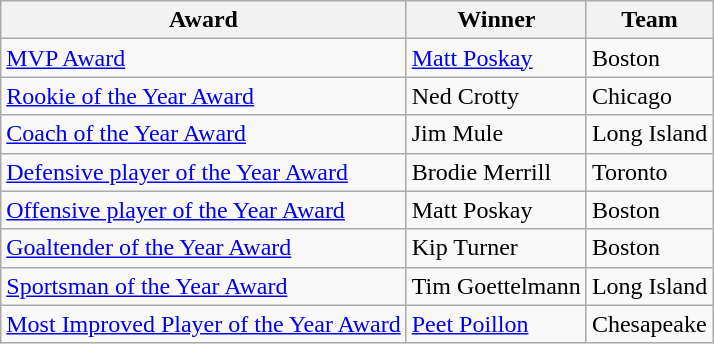<table class="wikitable">
<tr>
<th>Award</th>
<th>Winner</th>
<th>Team</th>
</tr>
<tr>
<td><a href='#'>MVP Award</a></td>
<td><a href='#'>Matt Poskay</a></td>
<td>Boston</td>
</tr>
<tr>
<td><a href='#'>Rookie of the Year Award</a></td>
<td>Ned Crotty</td>
<td>Chicago</td>
</tr>
<tr>
<td><a href='#'>Coach of the Year Award</a></td>
<td>Jim Mule</td>
<td>Long Island</td>
</tr>
<tr>
<td><a href='#'>Defensive player of the Year Award</a></td>
<td>Brodie Merrill</td>
<td>Toronto</td>
</tr>
<tr>
<td><a href='#'>Offensive player of the Year Award</a></td>
<td>Matt Poskay</td>
<td>Boston</td>
</tr>
<tr>
<td><a href='#'>Goaltender of the Year Award</a></td>
<td>Kip Turner</td>
<td>Boston</td>
</tr>
<tr>
<td><a href='#'>Sportsman of the Year Award</a></td>
<td>Tim Goettelmann</td>
<td>Long Island</td>
</tr>
<tr>
<td><a href='#'>Most Improved Player of the Year Award</a></td>
<td><a href='#'>Peet Poillon</a></td>
<td>Chesapeake</td>
</tr>
</table>
